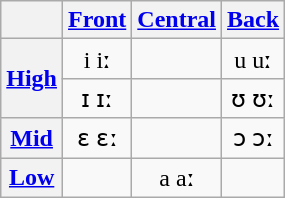<table class="wikitable" style="text-align:center">
<tr>
<th></th>
<th><a href='#'>Front</a></th>
<th><a href='#'>Central</a></th>
<th><a href='#'>Back</a></th>
</tr>
<tr>
<th rowspan="2"><a href='#'>High</a></th>
<td align="center">i iː</td>
<td></td>
<td align="center">u uː</td>
</tr>
<tr>
<td>ɪ ɪː</td>
<td></td>
<td>ʊ ʊː</td>
</tr>
<tr>
<th><a href='#'>Mid</a></th>
<td>ɛ ɛː</td>
<td></td>
<td>ɔ ɔː</td>
</tr>
<tr>
<th><a href='#'>Low</a></th>
<td></td>
<td>a aː</td>
<td></td>
</tr>
</table>
